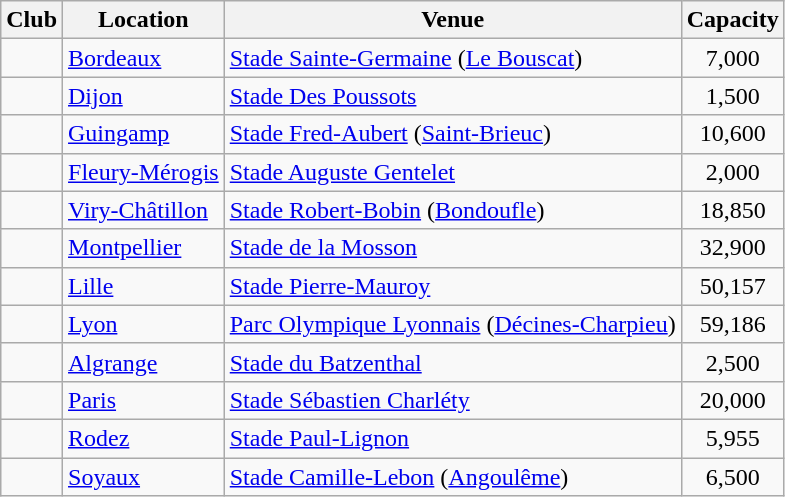<table class="wikitable sortable">
<tr>
<th>Club</th>
<th>Location</th>
<th>Venue</th>
<th>Capacity</th>
</tr>
<tr>
<td></td>
<td><a href='#'>Bordeaux</a></td>
<td><a href='#'>Stade Sainte-Germaine</a> (<a href='#'>Le Bouscat</a>)</td>
<td align="center">7,000</td>
</tr>
<tr>
<td></td>
<td><a href='#'>Dijon</a></td>
<td><a href='#'>Stade Des Poussots</a></td>
<td align="center">1,500</td>
</tr>
<tr>
<td></td>
<td><a href='#'>Guingamp</a></td>
<td><a href='#'>Stade Fred-Aubert</a> (<a href='#'>Saint-Brieuc</a>)</td>
<td align="center">10,600</td>
</tr>
<tr>
<td></td>
<td><a href='#'>Fleury-Mérogis</a></td>
<td><a href='#'>Stade Auguste Gentelet</a></td>
<td align="center">2,000</td>
</tr>
<tr>
<td></td>
<td><a href='#'>Viry-Châtillon</a></td>
<td><a href='#'>Stade Robert-Bobin</a> (<a href='#'>Bondoufle</a>)</td>
<td align="center">18,850</td>
</tr>
<tr>
<td></td>
<td><a href='#'>Montpellier</a></td>
<td><a href='#'>Stade de la Mosson</a></td>
<td align="center">32,900</td>
</tr>
<tr>
<td></td>
<td><a href='#'>Lille</a></td>
<td><a href='#'>Stade Pierre-Mauroy</a></td>
<td align="center">50,157</td>
</tr>
<tr>
<td></td>
<td><a href='#'>Lyon</a></td>
<td><a href='#'>Parc Olympique Lyonnais</a> (<a href='#'>Décines-Charpieu</a>)</td>
<td align="center">59,186</td>
</tr>
<tr>
<td></td>
<td><a href='#'>Algrange</a></td>
<td><a href='#'>Stade du Batzenthal</a></td>
<td align="center">2,500</td>
</tr>
<tr>
<td></td>
<td><a href='#'>Paris</a></td>
<td><a href='#'>Stade Sébastien Charléty</a></td>
<td align="center">20,000</td>
</tr>
<tr>
<td></td>
<td><a href='#'>Rodez</a></td>
<td><a href='#'>Stade Paul-Lignon</a></td>
<td align="center">5,955</td>
</tr>
<tr>
<td></td>
<td><a href='#'>Soyaux</a></td>
<td><a href='#'>Stade Camille-Lebon</a> (<a href='#'>Angoulême</a>)</td>
<td align="center">6,500</td>
</tr>
</table>
